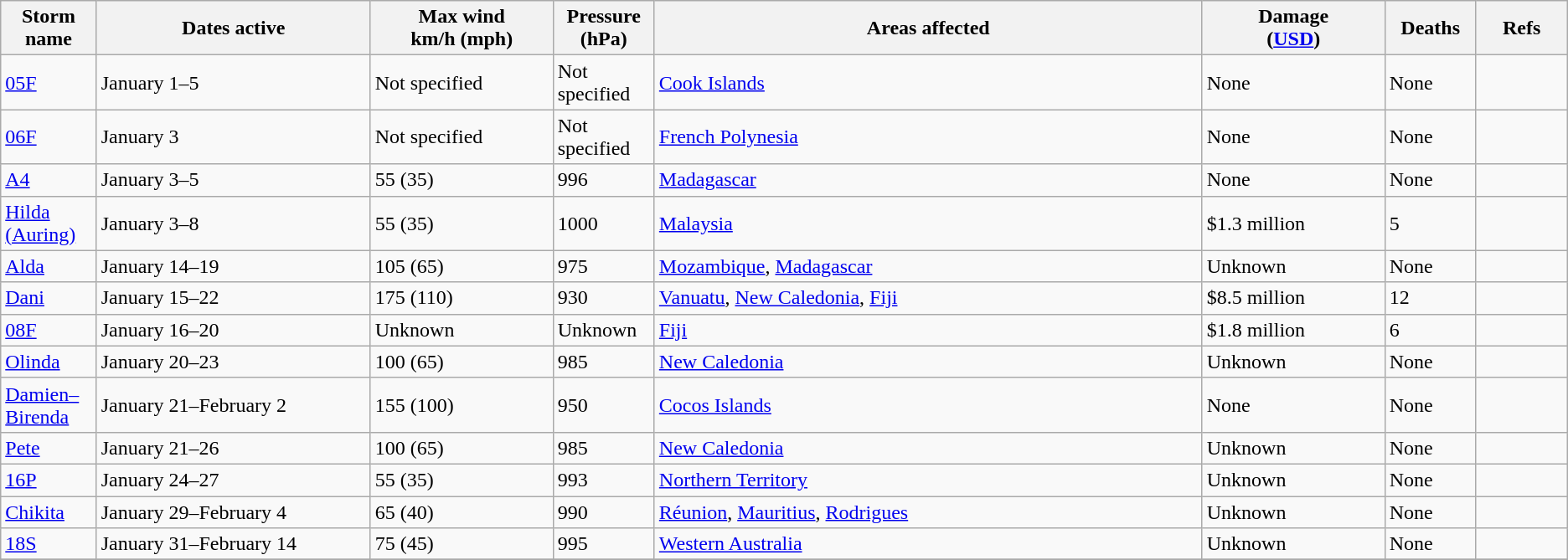<table class="wikitable sortable">
<tr>
<th width="5%">Storm name</th>
<th width="15%">Dates active</th>
<th width="10%">Max wind<br>km/h (mph)</th>
<th width="5%">Pressure<br>(hPa)</th>
<th width="30%">Areas affected</th>
<th width="10%">Damage<br>(<a href='#'>USD</a>)</th>
<th width="5%">Deaths</th>
<th width="5%">Refs</th>
</tr>
<tr>
<td><a href='#'>05F</a></td>
<td>January 1–5</td>
<td>Not specified</td>
<td>Not specified</td>
<td><a href='#'>Cook Islands</a></td>
<td>None</td>
<td>None</td>
<td></td>
</tr>
<tr>
<td><a href='#'>06F</a></td>
<td>January 3</td>
<td>Not specified</td>
<td>Not specified</td>
<td><a href='#'>French Polynesia</a></td>
<td>None</td>
<td>None</td>
<td></td>
</tr>
<tr>
<td><a href='#'>A4</a></td>
<td>January 3–5</td>
<td>55 (35)</td>
<td>996</td>
<td><a href='#'>Madagascar</a></td>
<td>None</td>
<td>None</td>
<td></td>
</tr>
<tr>
<td><a href='#'>Hilda (Auring)</a></td>
<td>January 3–8</td>
<td>55 (35)</td>
<td>1000</td>
<td><a href='#'>Malaysia</a></td>
<td>$1.3 million</td>
<td>5</td>
<td></td>
</tr>
<tr>
<td><a href='#'>Alda</a></td>
<td>January 14–19</td>
<td>105 (65)</td>
<td>975</td>
<td><a href='#'>Mozambique</a>, <a href='#'>Madagascar</a></td>
<td>Unknown</td>
<td>None</td>
<td></td>
</tr>
<tr>
<td><a href='#'>Dani</a></td>
<td>January 15–22</td>
<td>175 (110)</td>
<td>930</td>
<td><a href='#'>Vanuatu</a>, <a href='#'>New Caledonia</a>, <a href='#'>Fiji</a></td>
<td>$8.5 million</td>
<td>12</td>
<td></td>
</tr>
<tr>
<td><a href='#'>08F</a></td>
<td>January 16–20</td>
<td>Unknown</td>
<td>Unknown</td>
<td><a href='#'>Fiji</a></td>
<td>$1.8 million</td>
<td>6</td>
<td></td>
</tr>
<tr>
<td><a href='#'>Olinda</a></td>
<td>January 20–23</td>
<td>100 (65)</td>
<td>985</td>
<td><a href='#'>New Caledonia</a></td>
<td>Unknown</td>
<td>None</td>
<td></td>
</tr>
<tr>
<td><a href='#'>Damien–Birenda</a></td>
<td>January 21–February 2</td>
<td>155 (100)</td>
<td>950</td>
<td><a href='#'>Cocos Islands</a></td>
<td>None</td>
<td>None</td>
<td></td>
</tr>
<tr>
<td><a href='#'>Pete</a></td>
<td>January 21–26</td>
<td>100 (65)</td>
<td>985</td>
<td><a href='#'>New Caledonia</a></td>
<td>Unknown</td>
<td>None</td>
<td></td>
</tr>
<tr>
<td><a href='#'>16P</a></td>
<td>January 24–27</td>
<td>55 (35)</td>
<td>993</td>
<td><a href='#'>Northern Territory</a></td>
<td>Unknown</td>
<td>None</td>
<td></td>
</tr>
<tr>
<td><a href='#'>Chikita</a></td>
<td>January 29–February 4</td>
<td>65 (40)</td>
<td>990</td>
<td><a href='#'>Réunion</a>, <a href='#'>Mauritius</a>, <a href='#'>Rodrigues</a></td>
<td>Unknown</td>
<td>None</td>
<td></td>
</tr>
<tr>
<td><a href='#'>18S</a></td>
<td>January 31–February 14</td>
<td>75 (45)</td>
<td>995</td>
<td><a href='#'>Western Australia</a></td>
<td>Unknown</td>
<td>None</td>
<td></td>
</tr>
<tr>
</tr>
</table>
